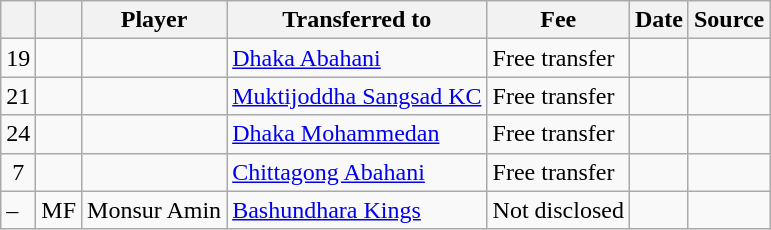<table class="wikitable plainrowheaders sortable">
<tr>
<th></th>
<th></th>
<th>Player</th>
<th>Transferred to</th>
<th>Fee</th>
<th>Date</th>
<th>Source</th>
</tr>
<tr>
<td align=center>19</td>
<td align=center></td>
<td></td>
<td> <a href='#'>Dhaka Abahani</a></td>
<td>Free transfer</td>
<td></td>
<td></td>
</tr>
<tr>
<td align=center>21</td>
<td align=center></td>
<td></td>
<td> <a href='#'>Muktijoddha Sangsad KC</a></td>
<td>Free transfer</td>
<td></td>
<td></td>
</tr>
<tr>
<td align=center>24</td>
<td align=center></td>
<td></td>
<td> <a href='#'>Dhaka Mohammedan</a></td>
<td>Free transfer</td>
<td></td>
<td></td>
</tr>
<tr>
<td align=center>7</td>
<td align=center></td>
<td></td>
<td> <a href='#'>Chittagong Abahani</a></td>
<td>Free transfer</td>
<td></td>
<td></td>
</tr>
<tr>
<td>–</td>
<td>MF</td>
<td> Monsur Amin</td>
<td> <a href='#'>Bashundhara Kings</a></td>
<td>Not disclosed</td>
<td></td>
<td></td>
</tr>
</table>
